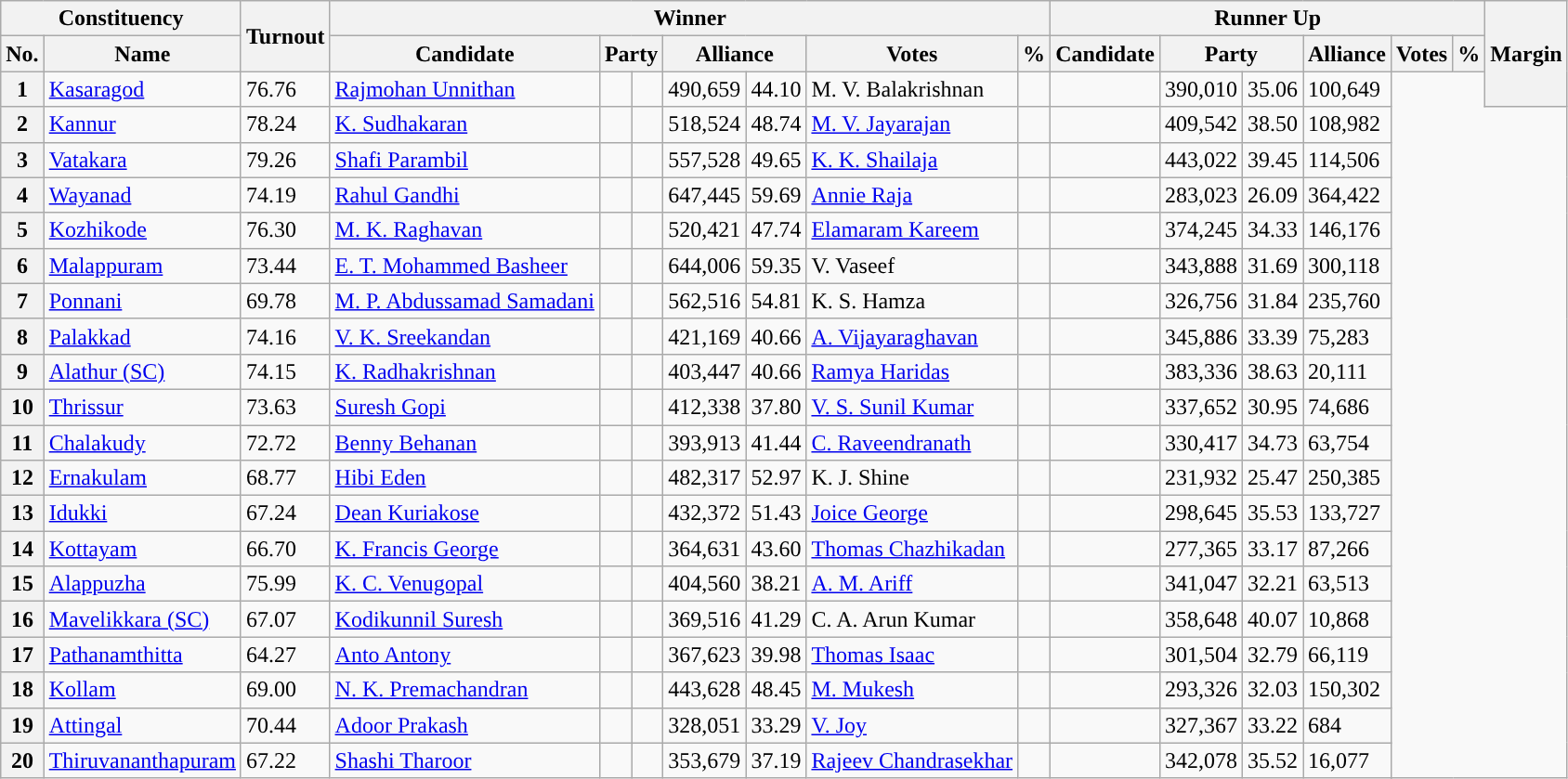<table class="wikitable sortable">
<tr>
<th colspan="2">Constituency</th>
<th rowspan="2">Turnout</th>
<th colspan="7">Winner</th>
<th colspan="7">Runner Up</th>
<th rowspan="3">Margin</th>
</tr>
<tr>
<th>No.</th>
<th>Name</th>
<th>Candidate</th>
<th colspan="2">Party</th>
<th colspan="2">Alliance</th>
<th>Votes</th>
<th>%</th>
<th>Candidate</th>
<th colspan="2">Party</th>
<th colspan="2">Alliance</th>
<th>Votes</th>
<th>%</th>
</tr>
<tr>
<th>1</th>
<td><a href='#'>Kasaragod</a></td>
<td>76.76 </td>
<td><a href='#'>Rajmohan Unnithan</a></td>
<td></td>
<td></td>
<td>490,659</td>
<td>44.10</td>
<td>M. V. Balakrishnan</td>
<td></td>
<td></td>
<td>390,010</td>
<td>35.06</td>
<td style="background:">100,649</td>
</tr>
<tr>
<th>2</th>
<td><a href='#'>Kannur</a></td>
<td>78.24 </td>
<td><a href='#'>K. Sudhakaran</a></td>
<td></td>
<td></td>
<td>518,524</td>
<td>48.74</td>
<td><a href='#'>M. V. Jayarajan</a></td>
<td></td>
<td></td>
<td>409,542</td>
<td>38.50</td>
<td style="background:">108,982</td>
</tr>
<tr>
<th>3</th>
<td><a href='#'>Vatakara</a></td>
<td>79.26 </td>
<td><a href='#'>Shafi Parambil</a></td>
<td></td>
<td></td>
<td>557,528</td>
<td>49.65</td>
<td><a href='#'>K. K. Shailaja</a></td>
<td></td>
<td></td>
<td>443,022</td>
<td>39.45</td>
<td style="background:">114,506</td>
</tr>
<tr>
<th>4</th>
<td><a href='#'>Wayanad</a></td>
<td>74.19 </td>
<td><a href='#'>Rahul Gandhi</a></td>
<td></td>
<td></td>
<td>647,445</td>
<td>59.69</td>
<td><a href='#'>Annie Raja</a></td>
<td></td>
<td></td>
<td>283,023</td>
<td>26.09</td>
<td style="background:">364,422</td>
</tr>
<tr>
<th>5</th>
<td><a href='#'>Kozhikode</a></td>
<td>76.30 </td>
<td><a href='#'>M. K. Raghavan</a></td>
<td></td>
<td></td>
<td>520,421</td>
<td>47.74</td>
<td><a href='#'>Elamaram Kareem</a></td>
<td></td>
<td></td>
<td>374,245</td>
<td>34.33</td>
<td style="background:">146,176</td>
</tr>
<tr>
<th>6</th>
<td><a href='#'>Malappuram</a></td>
<td>73.44 </td>
<td><a href='#'>E. T. Mohammed Basheer</a></td>
<td></td>
<td></td>
<td>644,006</td>
<td>59.35</td>
<td>V. Vaseef</td>
<td></td>
<td></td>
<td>343,888</td>
<td>31.69</td>
<td style="background:">300,118</td>
</tr>
<tr>
<th>7</th>
<td><a href='#'>Ponnani</a></td>
<td>69.78 </td>
<td><a href='#'>M. P. Abdussamad Samadani</a></td>
<td></td>
<td></td>
<td>562,516</td>
<td>54.81</td>
<td>K. S. Hamza</td>
<td></td>
<td></td>
<td>326,756</td>
<td>31.84</td>
<td style="background:">235,760</td>
</tr>
<tr>
<th>8</th>
<td><a href='#'>Palakkad</a></td>
<td>74.16 </td>
<td><a href='#'>V. K. Sreekandan</a></td>
<td></td>
<td></td>
<td>421,169</td>
<td>40.66</td>
<td><a href='#'>A. Vijayaraghavan</a></td>
<td></td>
<td></td>
<td>345,886</td>
<td>33.39</td>
<td style="background:">75,283</td>
</tr>
<tr>
<th>9</th>
<td><a href='#'>Alathur (SC)</a></td>
<td>74.15 </td>
<td><a href='#'>K. Radhakrishnan</a></td>
<td></td>
<td></td>
<td>403,447</td>
<td>40.66</td>
<td><a href='#'>Ramya Haridas</a></td>
<td></td>
<td></td>
<td>383,336</td>
<td>38.63</td>
<td style="background:">20,111</td>
</tr>
<tr>
<th>10</th>
<td><a href='#'>Thrissur</a></td>
<td>73.63 </td>
<td><a href='#'>Suresh Gopi</a></td>
<td></td>
<td></td>
<td>412,338</td>
<td>37.80</td>
<td><a href='#'>V. S. Sunil Kumar</a></td>
<td></td>
<td></td>
<td>337,652</td>
<td>30.95</td>
<td style="background:">74,686</td>
</tr>
<tr>
<th>11</th>
<td><a href='#'>Chalakudy</a></td>
<td>72.72 </td>
<td><a href='#'>Benny Behanan</a></td>
<td></td>
<td></td>
<td>393,913</td>
<td>41.44</td>
<td><a href='#'>C. Raveendranath</a></td>
<td></td>
<td></td>
<td>330,417</td>
<td>34.73</td>
<td style="background:">63,754</td>
</tr>
<tr>
<th>12</th>
<td><a href='#'>Ernakulam</a></td>
<td>68.77 </td>
<td><a href='#'>Hibi Eden</a></td>
<td></td>
<td></td>
<td>482,317</td>
<td>52.97</td>
<td>K. J. Shine</td>
<td></td>
<td></td>
<td>231,932</td>
<td>25.47</td>
<td style="background:">250,385</td>
</tr>
<tr>
<th>13</th>
<td><a href='#'>Idukki</a></td>
<td>67.24 </td>
<td><a href='#'>Dean Kuriakose</a></td>
<td></td>
<td></td>
<td>432,372</td>
<td>51.43</td>
<td><a href='#'>Joice George</a></td>
<td></td>
<td></td>
<td>298,645</td>
<td>35.53</td>
<td style="background:">133,727</td>
</tr>
<tr>
<th>14</th>
<td><a href='#'>Kottayam</a></td>
<td>66.70 </td>
<td><a href='#'>K. Francis George</a></td>
<td></td>
<td></td>
<td>364,631</td>
<td>43.60</td>
<td><a href='#'>Thomas Chazhikadan</a></td>
<td></td>
<td></td>
<td>277,365</td>
<td>33.17</td>
<td style="background:">87,266</td>
</tr>
<tr>
<th>15</th>
<td><a href='#'>Alappuzha</a></td>
<td>75.99 </td>
<td><a href='#'>K. C. Venugopal</a></td>
<td></td>
<td></td>
<td>404,560</td>
<td>38.21</td>
<td><a href='#'>A. M. Ariff</a></td>
<td></td>
<td></td>
<td>341,047</td>
<td>32.21</td>
<td style="background:">63,513</td>
</tr>
<tr>
<th>16</th>
<td><a href='#'>Mavelikkara (SC)</a></td>
<td>67.07 </td>
<td><a href='#'>Kodikunnil Suresh</a></td>
<td></td>
<td></td>
<td>369,516</td>
<td>41.29</td>
<td>C. A. Arun Kumar</td>
<td></td>
<td></td>
<td>358,648</td>
<td>40.07</td>
<td style="background:">10,868</td>
</tr>
<tr>
<th>17</th>
<td><a href='#'>Pathanamthitta</a></td>
<td>64.27 </td>
<td><a href='#'>Anto Antony</a></td>
<td></td>
<td></td>
<td>367,623</td>
<td>39.98</td>
<td><a href='#'>Thomas Isaac</a></td>
<td></td>
<td></td>
<td>301,504</td>
<td>32.79</td>
<td style="background:">66,119</td>
</tr>
<tr>
<th>18</th>
<td><a href='#'>Kollam</a></td>
<td>69.00 </td>
<td><a href='#'>N. K. Premachandran</a></td>
<td></td>
<td></td>
<td>443,628</td>
<td>48.45</td>
<td><a href='#'>M. Mukesh</a></td>
<td></td>
<td></td>
<td>293,326</td>
<td>32.03</td>
<td style="background:">150,302</td>
</tr>
<tr>
<th>19</th>
<td><a href='#'>Attingal</a></td>
<td>70.44 </td>
<td><a href='#'>Adoor Prakash</a></td>
<td></td>
<td></td>
<td>328,051</td>
<td>33.29</td>
<td><a href='#'>V. Joy</a></td>
<td></td>
<td></td>
<td>327,367</td>
<td>33.22</td>
<td style="background:">684</td>
</tr>
<tr>
<th>20</th>
<td><a href='#'>Thiruvananthapuram</a></td>
<td>67.22 </td>
<td><a href='#'>Shashi Tharoor</a></td>
<td></td>
<td></td>
<td>353,679</td>
<td>37.19</td>
<td><a href='#'>Rajeev Chandrasekhar</a></td>
<td></td>
<td></td>
<td>342,078</td>
<td>35.52</td>
<td style="background:">16,077</td>
</tr>
</table>
